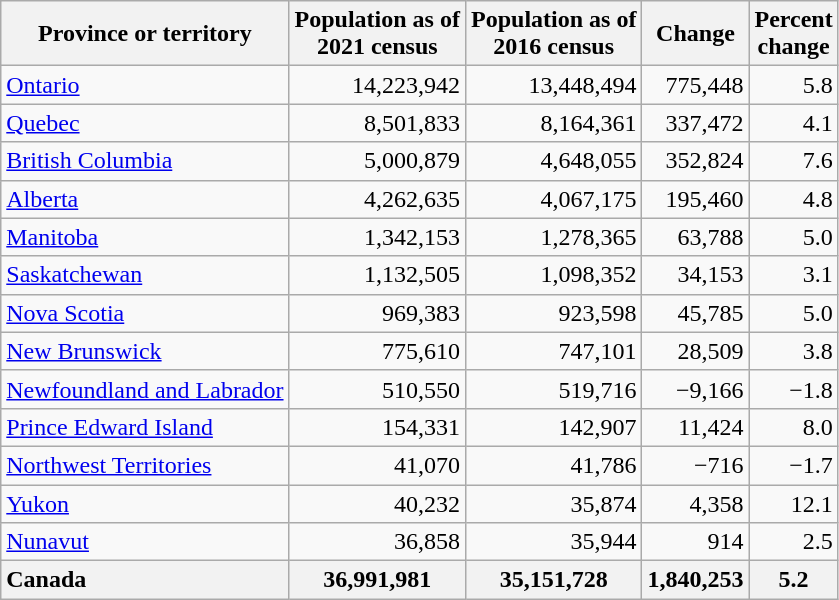<table class="wikitable sortable mw-datatable" style="text-align: right;">
<tr>
<th style="text-align: center;">Province or territory</th>
<th style="text-align: center;" data-sort-type="number">Population as of<br>2021 census</th>
<th style="text-align: center;" data-sort-type="number">Population as of<br>2016 census</th>
<th style="text-align: center;" data-sort-type="number">Change</th>
<th style="text-align: center;" data-sort-type="number">Percent<br>change</th>
</tr>
<tr>
<td style="text-align: left;"><a href='#'>Ontario</a></td>
<td>14,223,942</td>
<td>13,448,494</td>
<td>775,448 </td>
<td>5.8 </td>
</tr>
<tr>
<td style="text-align: left;"><a href='#'>Quebec</a></td>
<td>8,501,833</td>
<td>8,164,361</td>
<td>337,472 </td>
<td>4.1 </td>
</tr>
<tr>
<td style="text-align: left;"><a href='#'>British Columbia</a></td>
<td>5,000,879</td>
<td>4,648,055</td>
<td>352,824 </td>
<td>7.6 </td>
</tr>
<tr>
<td style="text-align: left;"><a href='#'>Alberta</a></td>
<td>4,262,635</td>
<td>4,067,175</td>
<td>195,460 </td>
<td>4.8 </td>
</tr>
<tr>
<td style="text-align: left;"><a href='#'>Manitoba</a></td>
<td>1,342,153</td>
<td>1,278,365</td>
<td>63,788 </td>
<td>5.0 </td>
</tr>
<tr>
<td style="text-align: left;"><a href='#'>Saskatchewan</a></td>
<td>1,132,505</td>
<td>1,098,352</td>
<td>34,153 </td>
<td>3.1 </td>
</tr>
<tr>
<td style="text-align: left;"><a href='#'>Nova Scotia</a></td>
<td>969,383</td>
<td>923,598</td>
<td>45,785 </td>
<td>5.0 </td>
</tr>
<tr>
<td style="text-align: left;"><a href='#'>New Brunswick</a></td>
<td>775,610</td>
<td>747,101</td>
<td>28,509 </td>
<td>3.8 </td>
</tr>
<tr>
<td style="text-align: left;"><a href='#'>Newfoundland and Labrador</a></td>
<td>510,550</td>
<td>519,716</td>
<td>−9,166 </td>
<td>−1.8 </td>
</tr>
<tr>
<td style="text-align: left;"><a href='#'>Prince Edward Island</a></td>
<td>154,331</td>
<td>142,907</td>
<td>11,424 </td>
<td>8.0 </td>
</tr>
<tr>
<td style="text-align: left;"><a href='#'>Northwest Territories</a></td>
<td>41,070</td>
<td>41,786</td>
<td>−716 </td>
<td>−1.7 </td>
</tr>
<tr>
<td style="text-align: left;"><a href='#'>Yukon</a></td>
<td>40,232</td>
<td>35,874</td>
<td>4,358 </td>
<td>12.1 </td>
</tr>
<tr>
<td style="text-align: left;"><a href='#'>Nunavut</a></td>
<td>36,858</td>
<td>35,944</td>
<td>914 </td>
<td>2.5 </td>
</tr>
<tr>
<th style="text-align: left;">Canada</th>
<th>36,991,981</th>
<th>35,151,728</th>
<th>1,840,253 </th>
<th>5.2 </th>
</tr>
</table>
